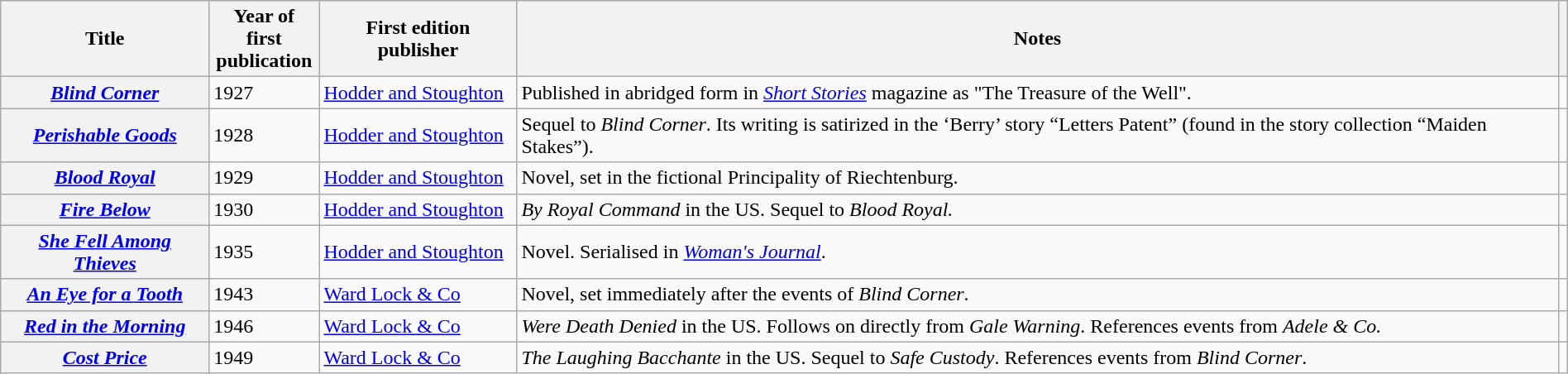<table class="wikitable plainrowheaders sortable" style="margin-right: 0;">
<tr>
<th scope="col">Title</th>
<th scope="col">Year of first<br>publication</th>
<th scope="col">First edition publisher<br></th>
<th scope="col" class="unsortable">Notes</th>
<th scope="col" class="unsortable"></th>
</tr>
<tr>
<th scope="row"><em><a href='#'>Blind Corner</a></em></th>
<td>1927</td>
<td><a href='#'>Hodder and Stoughton</a></td>
<td>Published in abridged form in <em><a href='#'>Short Stories</a></em> magazine as "The Treasure of the Well".</td>
<td style="text-align: center;"></td>
</tr>
<tr>
<th scope="row"><em><a href='#'>Perishable Goods</a></em></th>
<td>1928</td>
<td><a href='#'>Hodder and Stoughton</a></td>
<td>Sequel to <em>Blind Corner</em>. Its writing is satirized in the ‘Berry’ story “Letters Patent” (found in the story collection “Maiden Stakes”).</td>
<td style="text-align: center;"></td>
</tr>
<tr>
<th scope="row"><em><a href='#'>Blood Royal</a></em></th>
<td>1929</td>
<td><a href='#'>Hodder and Stoughton</a></td>
<td>Novel, set in the fictional Principality of Riechtenburg.</td>
<td style="text-align: center;"></td>
</tr>
<tr>
<th scope="row"><em><a href='#'>Fire Below</a></em></th>
<td>1930</td>
<td><a href='#'>Hodder and Stoughton</a></td>
<td><em>By Royal Command</em> in the US. Sequel to <em>Blood Royal.</em></td>
<td style="text-align: center;"></td>
</tr>
<tr>
<th scope="row"><em><a href='#'>She Fell Among Thieves</a></em></th>
<td>1935</td>
<td><a href='#'>Hodder and Stoughton</a></td>
<td>Novel. Serialised in <em><a href='#'>Woman's Journal</a></em>.</td>
<td style="text-align: center;"></td>
</tr>
<tr>
<th scope="row"><em><a href='#'>An Eye for a Tooth</a></em></th>
<td>1943</td>
<td><a href='#'>Ward Lock & Co</a></td>
<td>Novel, set immediately after the events of <em>Blind Corner</em>.</td>
<td style="text-align: center;"></td>
</tr>
<tr>
<th scope="row"><em><a href='#'>Red in the Morning</a></em></th>
<td>1946</td>
<td><a href='#'>Ward Lock & Co</a></td>
<td><em>Were Death Denied</em> in the US. Follows on directly from <em>Gale Warning</em>.  References events from <em>Adele & Co.</em></td>
<td style="text-align: center;"></td>
</tr>
<tr>
<th scope="row"><em><a href='#'>Cost Price</a></em></th>
<td>1949</td>
<td><a href='#'>Ward Lock & Co</a></td>
<td><em>The Laughing Bacchante</em> in the US. Sequel to <em>Safe Custody</em>. References events from <em>Blind Corner</em>.</td>
<td style="text-align: center;"></td>
</tr>
</table>
